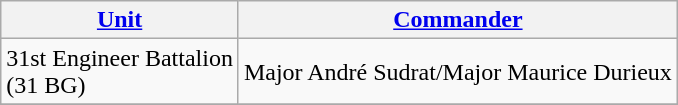<table class="wikitable">
<tr>
<th><strong><a href='#'>Unit</a></strong></th>
<th><strong><a href='#'>Commander</a></strong></th>
</tr>
<tr>
<td>31st Engineer Battalion<br> (31 BG)</td>
<td>Major André Sudrat/Major Maurice Durieux</td>
</tr>
<tr>
</tr>
</table>
